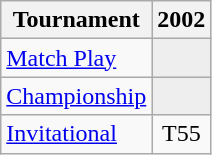<table class="wikitable" style="text-align:center;">
<tr>
<th>Tournament</th>
<th>2002</th>
</tr>
<tr>
<td align="left"><a href='#'>Match Play</a></td>
<td style="background:#eeeeee;"></td>
</tr>
<tr>
<td align="left"><a href='#'>Championship</a></td>
<td style="background:#eeeeee;"></td>
</tr>
<tr>
<td align="left"><a href='#'>Invitational</a></td>
<td>T55</td>
</tr>
</table>
